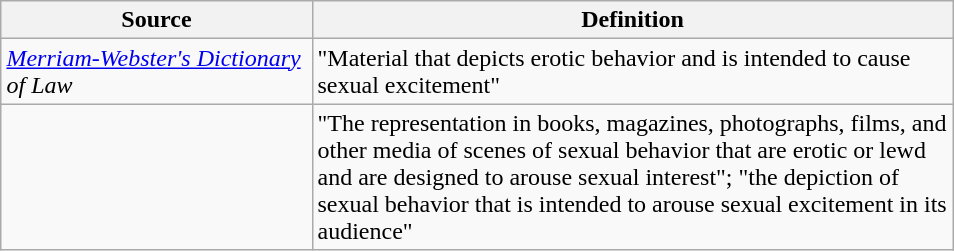<table class="wikitable" style="margin: 1em auto 1em auto">
<tr>
<th style="width:200px;">Source</th>
<th style="width:420px;">Definition</th>
</tr>
<tr>
<td><em><a href='#'>Merriam-Webster's Dictionary</a> of Law</em></td>
<td>"Material that depicts erotic behavior and is intended to cause sexual excitement"</td>
</tr>
<tr>
<td><em></em></td>
<td>"The representation in books, magazines, photographs, films, and other media of scenes of sexual behavior that are erotic or lewd and are designed to arouse sexual interest"; "the depiction of sexual behavior that is intended to arouse sexual excitement in its audience"</td>
</tr>
</table>
